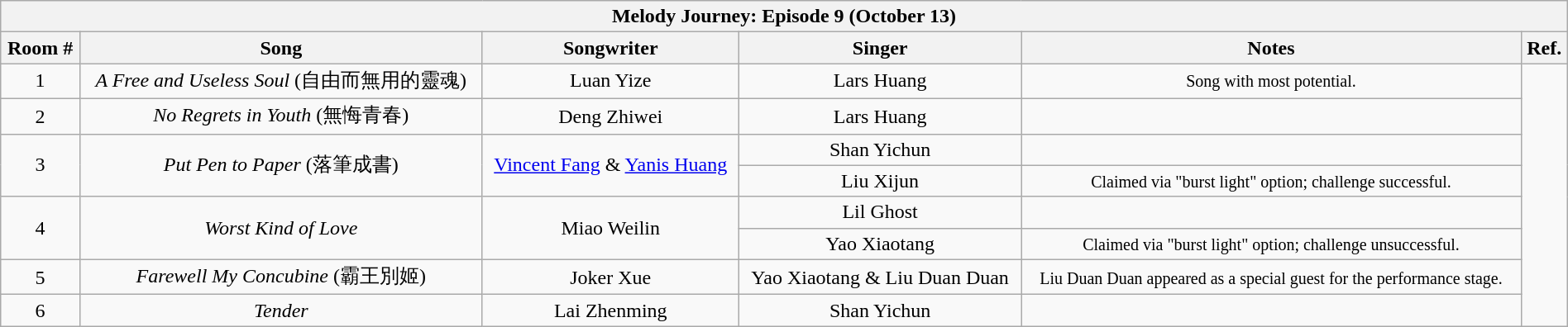<table class="wikitable" width="100%" style="text-align:center;">
<tr>
<th colspan=6>Melody Journey: Episode 9 (October 13)</th>
</tr>
<tr>
<th>Room #</th>
<th>Song</th>
<th>Songwriter</th>
<th>Singer</th>
<th>Notes</th>
<th>Ref.</th>
</tr>
<tr>
<td>1</td>
<td><em>A Free and Useless Soul</em> (自由而無用的靈魂)</td>
<td>Luan Yize</td>
<td>Lars Huang</td>
<td><small>Song with most potential.</small></td>
<td rowspan=8></td>
</tr>
<tr>
<td>2</td>
<td><em>No Regrets in Youth</em> (無悔青春)</td>
<td>Deng Zhiwei</td>
<td>Lars Huang</td>
<td></td>
</tr>
<tr>
<td rowspan=2>3</td>
<td rowspan=2><em>Put Pen to Paper</em> (落筆成書)</td>
<td rowspan=2><a href='#'>Vincent Fang</a> & <a href='#'>Yanis Huang</a></td>
<td>Shan Yichun</td>
<td></td>
</tr>
<tr>
<td>Liu Xijun</td>
<td><small>Claimed via "burst light" option; challenge successful.</small></td>
</tr>
<tr>
<td rowspan=2>4</td>
<td rowspan=2><em>Worst Kind of Love</em></td>
<td rowspan=2>Miao Weilin</td>
<td>Lil Ghost</td>
<td></td>
</tr>
<tr>
<td>Yao Xiaotang</td>
<td><small>Claimed via "burst light" option; challenge unsuccessful.</small></td>
</tr>
<tr>
<td>5</td>
<td><em>Farewell My Concubine</em> (霸王別姬)</td>
<td>Joker Xue</td>
<td>Yao Xiaotang & Liu Duan Duan</td>
<td><small>Liu Duan Duan appeared as a special guest for the performance stage.</small></td>
</tr>
<tr>
<td>6</td>
<td><em>Tender</em></td>
<td>Lai Zhenming</td>
<td>Shan Yichun</td>
<td></td>
</tr>
</table>
